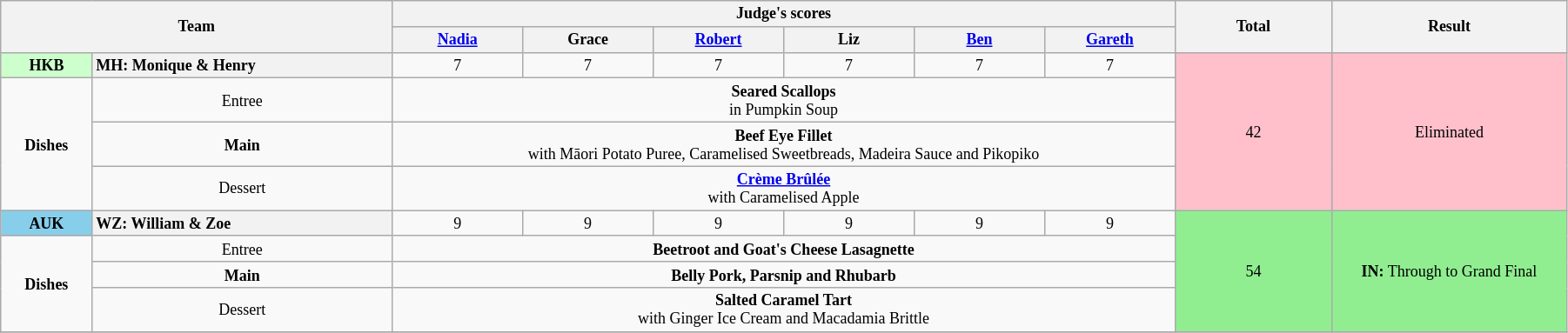<table class="wikitable" style="text-align: center; font-size: 9pt; line-height:14px; width:95%">
<tr>
<th rowspan="2" style="width:25%;" colspan="2">Team</th>
<th colspan="6" style="width:50%;">Judge's scores</th>
<th rowspan="2" style="width:10%;">Total<br></th>
<th rowspan="2" style="width:20%;">Result</th>
</tr>
<tr>
<th style="width:40px;"><a href='#'>Nadia</a></th>
<th style="width:40px;">Grace</th>
<th style="width:40px;"><a href='#'>Robert</a></th>
<th style="width:40px;">Liz</th>
<th style="width:40px;"><a href='#'>Ben</a></th>
<th style="width:40px;"><a href='#'>Gareth</a></th>
</tr>
<tr>
<td scope="row" align="center" style="background:#CCFFCC; "><strong>HKB</strong></td>
<th scope="row" style="text-align:left;">MH: Monique & Henry</th>
<td>7</td>
<td>7</td>
<td>7</td>
<td>7</td>
<td>7</td>
<td>7</td>
<td rowspan="4" bgcolor="pink">42</td>
<td rowspan="4" bgcolor="pink">Eliminated</td>
</tr>
<tr>
<td rowspan="3"><strong>Dishes</strong></td>
<td>Entree</td>
<td colspan="6"><strong>Seared Scallops</strong><br>in Pumpkin Soup</td>
</tr>
<tr>
<td><strong>Main</strong></td>
<td colspan="6"><strong>Beef Eye Fillet</strong><br>with Māori Potato Puree, Caramelised Sweetbreads, Madeira Sauce and Pikopiko</td>
</tr>
<tr>
<td>Dessert</td>
<td colspan="6"><strong><a href='#'>Crème Brûlée</a></strong><br>with Caramelised Apple</td>
</tr>
<tr>
<td scope="row" align="center" style="background-color:skyblue; "><strong>AUK</strong></td>
<th scope="row" style="text-align:left;">WZ: William & Zoe</th>
<td>9</td>
<td>9</td>
<td>9</td>
<td>9</td>
<td>9</td>
<td>9</td>
<td rowspan="4" bgcolor="lightgreen">54</td>
<td rowspan="4" bgcolor="lightgreen"><strong>IN:</strong> Through to Grand Final</td>
</tr>
<tr>
<td rowspan="3"><strong>Dishes</strong></td>
<td>Entree</td>
<td colspan="6"><strong>Beetroot and Goat's Cheese Lasagnette</strong><br></td>
</tr>
<tr>
<td><strong>Main</strong></td>
<td colspan="6"><strong>Belly Pork, Parsnip and Rhubarb</strong><br></td>
</tr>
<tr>
<td>Dessert</td>
<td colspan="6"><strong>Salted Caramel Tart</strong><br>with Ginger Ice Cream and Macadamia Brittle</td>
</tr>
<tr>
</tr>
</table>
